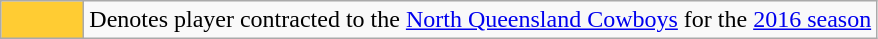<table class="wikitable">
<tr>
<td style="background:#FC3; width:3em;"></td>
<td>Denotes player contracted to the <a href='#'>North Queensland Cowboys</a> for the <a href='#'>2016 season</a></td>
</tr>
</table>
